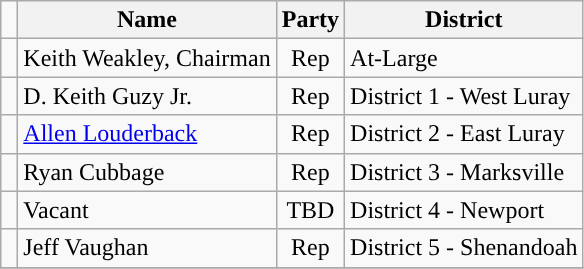<table class=wikitable>
<tr>
<td></td>
<th align="center">Name</th>
<th align=center valign=bottom>Party</th>
<th valign=bottom align=center>District</th>
</tr>
<tr>
<td style="background-color:"> </td>
<td>Keith Weakley, Chairman</td>
<td style="text-align:center;">Rep</td>
<td>At-Large</td>
</tr>
<tr>
<td style="background-color:"> </td>
<td>D. Keith Guzy Jr.</td>
<td style="text-align:center;">Rep</td>
<td>District 1 - West Luray</td>
</tr>
<tr>
<td style="background-color:"> </td>
<td><a href='#'>Allen Louderback</a></td>
<td style="text-align:center;">Rep</td>
<td>District 2 - East Luray</td>
</tr>
<tr>
<td style="background-color:"> </td>
<td>Ryan Cubbage</td>
<td style="text-align:center;">Rep</td>
<td>District 3 - Marksville</td>
</tr>
<tr>
<td style="background-color:"> </td>
<td>Vacant</td>
<td style="text-align:center;">TBD</td>
<td>District 4 - Newport</td>
</tr>
<tr>
<td style="background-color:"> </td>
<td>Jeff Vaughan</td>
<td style="text-align:center;">Rep</td>
<td>District 5 - Shenandoah</td>
</tr>
<tr>
</tr>
</table>
